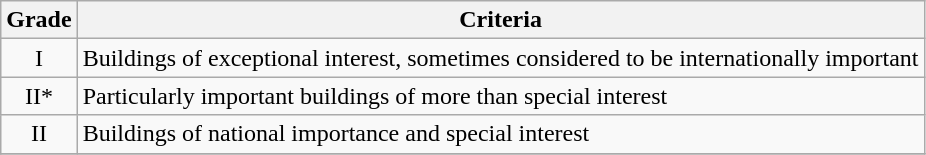<table class="wikitable" border="1">
<tr>
<th>Grade</th>
<th>Criteria</th>
</tr>
<tr>
<td align="center" >I</td>
<td>Buildings of exceptional interest, sometimes considered to be internationally important</td>
</tr>
<tr>
<td align="center" >II*</td>
<td>Particularly important buildings of more than special interest</td>
</tr>
<tr>
<td align="center" >II</td>
<td>Buildings of national importance and special interest</td>
</tr>
<tr>
</tr>
</table>
